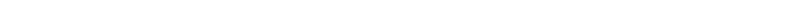<table style="width:66%; text-align:center;">
<tr style="color:white;">
<td style="background:"><strong>5</strong></td>
<td style="background:"><strong>3</strong></td>
<td style="background:"><strong>16</strong></td>
</tr>
</table>
